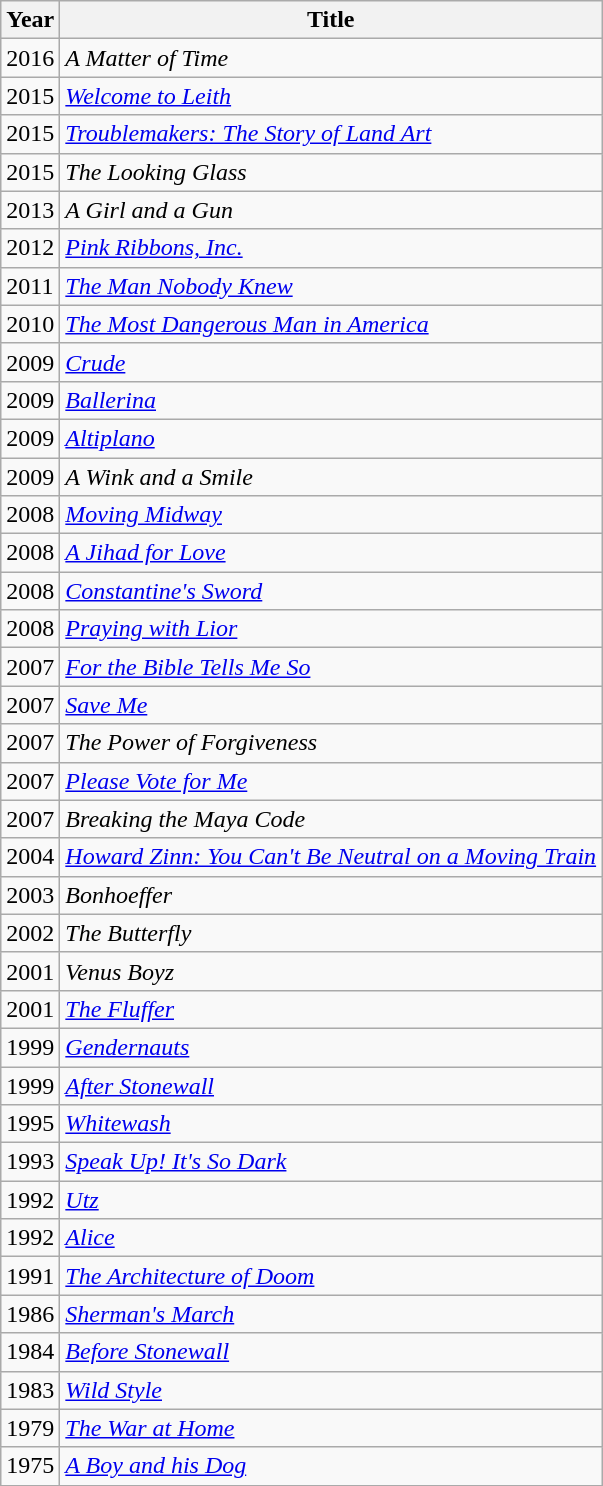<table class="wikitable" border="1">
<tr>
<th>Year</th>
<th>Title</th>
</tr>
<tr>
<td>2016</td>
<td><em>A Matter of Time</em></td>
</tr>
<tr>
<td>2015</td>
<td><em><a href='#'>Welcome to Leith</a></em></td>
</tr>
<tr>
<td>2015</td>
<td><em><a href='#'>Troublemakers: The Story of Land Art</a></em></td>
</tr>
<tr>
<td>2015</td>
<td><em>The Looking Glass</em></td>
</tr>
<tr>
<td>2013</td>
<td><em>A Girl and a Gun</em></td>
</tr>
<tr>
<td>2012</td>
<td><em><a href='#'>Pink Ribbons, Inc.</a></em></td>
</tr>
<tr>
<td>2011</td>
<td><em><a href='#'>The Man Nobody Knew</a></em></td>
</tr>
<tr>
<td>2010</td>
<td><em><a href='#'>The Most Dangerous Man in America</a></em></td>
</tr>
<tr>
<td>2009</td>
<td><em><a href='#'>Crude</a></em></td>
</tr>
<tr>
<td>2009</td>
<td><em><a href='#'>Ballerina</a></em></td>
</tr>
<tr>
<td>2009</td>
<td><em><a href='#'>Altiplano</a></em></td>
</tr>
<tr>
<td>2009</td>
<td><em>A Wink and a Smile</em></td>
</tr>
<tr>
<td>2008</td>
<td><em><a href='#'>Moving Midway</a></em></td>
</tr>
<tr>
<td>2008</td>
<td><em><a href='#'>A Jihad for Love</a></em></td>
</tr>
<tr>
<td>2008</td>
<td><em><a href='#'>Constantine's Sword</a></em></td>
</tr>
<tr>
<td>2008</td>
<td><em><a href='#'>Praying with Lior</a></em></td>
</tr>
<tr>
<td>2007</td>
<td><em><a href='#'>For the Bible Tells Me So</a></em></td>
</tr>
<tr>
<td>2007</td>
<td><em><a href='#'>Save Me</a></em></td>
</tr>
<tr>
<td>2007</td>
<td><em>The Power of Forgiveness</em></td>
</tr>
<tr>
<td>2007</td>
<td><em><a href='#'>Please Vote for Me</a></em></td>
</tr>
<tr>
<td>2007</td>
<td><em>Breaking the Maya Code</em></td>
</tr>
<tr>
<td>2004</td>
<td><em><a href='#'>Howard Zinn: You Can't Be Neutral on a Moving Train</a></em></td>
</tr>
<tr>
<td>2003</td>
<td><em>Bonhoeffer</em></td>
</tr>
<tr>
<td>2002</td>
<td><em>The Butterfly</em></td>
</tr>
<tr>
<td>2001</td>
<td><em>Venus Boyz</em></td>
</tr>
<tr>
<td>2001</td>
<td><em><a href='#'>The Fluffer</a></em></td>
</tr>
<tr>
<td>1999</td>
<td><em><a href='#'>Gendernauts</a></em></td>
</tr>
<tr>
<td>1999</td>
<td><em><a href='#'>After Stonewall</a></em></td>
</tr>
<tr>
<td>1995</td>
<td><em><a href='#'>Whitewash</a></em></td>
</tr>
<tr>
<td>1993</td>
<td><em><a href='#'>Speak Up! It's So Dark</a></em></td>
</tr>
<tr>
<td>1992</td>
<td><em><a href='#'>Utz</a></em></td>
</tr>
<tr>
<td>1992</td>
<td><a href='#'><em>Alice</em></a></td>
</tr>
<tr>
<td>1991</td>
<td><em><a href='#'>The Architecture of Doom</a></em></td>
</tr>
<tr>
<td>1986</td>
<td><em><a href='#'>Sherman's March</a></em></td>
</tr>
<tr>
<td>1984</td>
<td><em><a href='#'>Before Stonewall</a></em></td>
</tr>
<tr>
<td>1983</td>
<td><em><a href='#'>Wild Style</a></em></td>
</tr>
<tr>
<td>1979</td>
<td><em><a href='#'>The War at Home</a></em></td>
</tr>
<tr>
<td>1975</td>
<td><em><a href='#'>A Boy and his Dog</a></em></td>
</tr>
<tr>
</tr>
</table>
